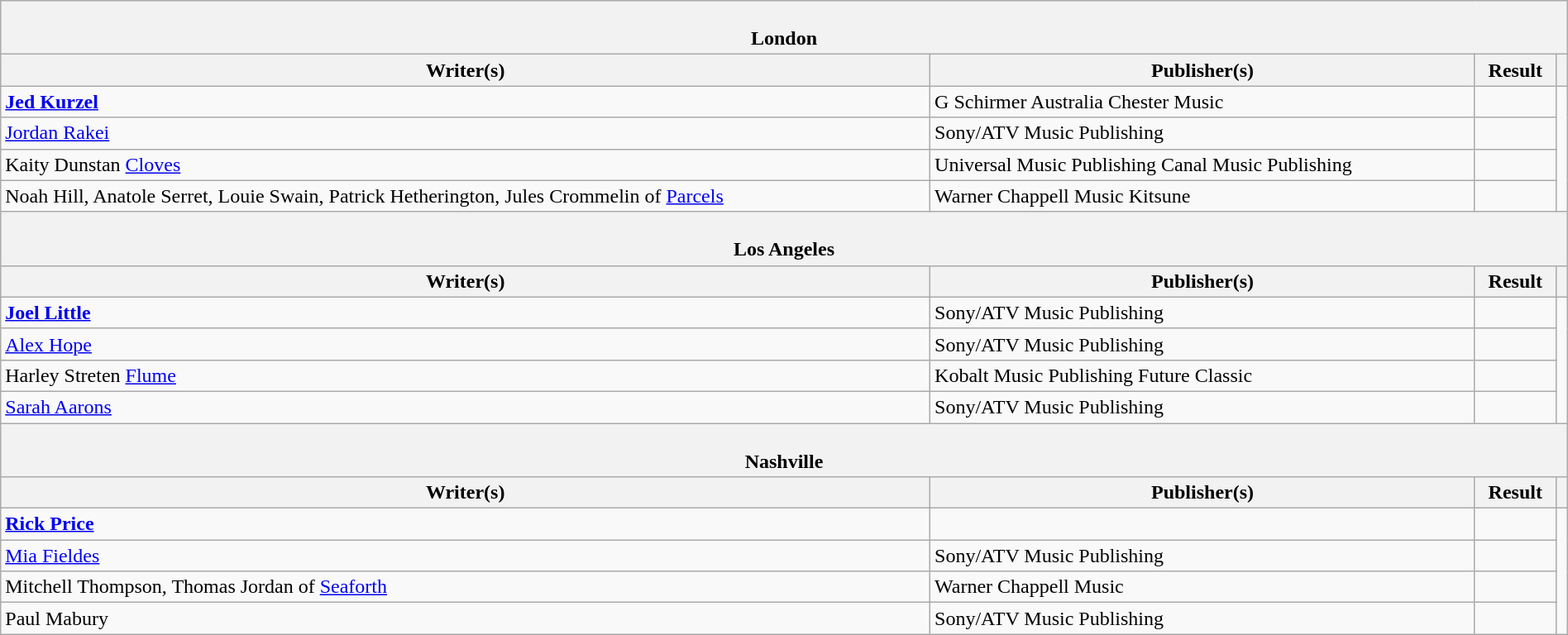<table class="wikitable" width=100%>
<tr>
<th colspan=4><br>London</th>
</tr>
<tr>
<th scope="col">Writer(s)</th>
<th scope="col">Publisher(s)</th>
<th scope="col">Result</th>
<th scope="col"></th>
</tr>
<tr>
<td><strong><a href='#'>Jed Kurzel</a></strong></td>
<td>G Schirmer Australia  Chester Music</td>
<td></td>
<td rowspan="4"></td>
</tr>
<tr>
<td><a href='#'>Jordan Rakei</a></td>
<td>Sony/ATV Music Publishing</td>
<td></td>
</tr>
<tr>
<td>Kaity Dunstan  <a href='#'>Cloves</a></td>
<td>Universal Music Publishing  Canal Music Publishing</td>
<td></td>
</tr>
<tr>
<td>Noah Hill, Anatole Serret, Louie Swain, Patrick Hetherington, Jules Crommelin of <a href='#'>Parcels</a></td>
<td>Warner Chappell Music  Kitsune</td>
<td></td>
</tr>
<tr>
<th colspan=4><br>Los Angeles</th>
</tr>
<tr>
<th scope="col">Writer(s)</th>
<th scope="col">Publisher(s)</th>
<th scope="col">Result</th>
<th scope="col"></th>
</tr>
<tr>
<td><strong><a href='#'>Joel Little</a></strong></td>
<td>Sony/ATV Music Publishing</td>
<td></td>
<td rowspan="4"></td>
</tr>
<tr>
<td><a href='#'>Alex Hope</a></td>
<td>Sony/ATV Music Publishing</td>
<td></td>
</tr>
<tr>
<td>Harley Streten  <a href='#'>Flume</a></td>
<td>Kobalt Music Publishing  Future Classic</td>
<td></td>
</tr>
<tr>
<td><a href='#'>Sarah Aarons</a></td>
<td>Sony/ATV Music Publishing</td>
<td></td>
</tr>
<tr>
<th colspan=4><br>Nashville</th>
</tr>
<tr>
<th scope="col">Writer(s)</th>
<th scope="col">Publisher(s)</th>
<th scope="col">Result</th>
<th scope="col"></th>
</tr>
<tr>
<td><strong><a href='#'>Rick Price</a></strong></td>
<td></td>
<td></td>
<td rowspan="4"></td>
</tr>
<tr>
<td><a href='#'>Mia Fieldes</a></td>
<td>Sony/ATV Music Publishing</td>
<td></td>
</tr>
<tr>
<td>Mitchell Thompson, Thomas Jordan of <a href='#'>Seaforth</a></td>
<td>Warner Chappell Music</td>
<td></td>
</tr>
<tr>
<td>Paul Mabury</td>
<td>Sony/ATV Music Publishing</td>
<td></td>
</tr>
</table>
